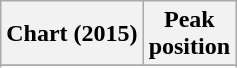<table class="wikitable sortable plainrowheaders" style="text-align:center">
<tr>
<th scope="col">Chart (2015)</th>
<th scope="col">Peak<br> position</th>
</tr>
<tr>
</tr>
<tr>
</tr>
<tr>
</tr>
<tr>
</tr>
<tr>
</tr>
</table>
